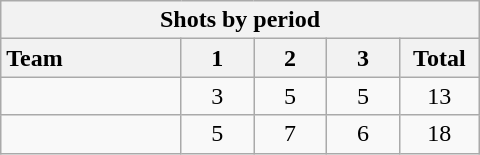<table class="wikitable" style="width:20em; text-align:right;">
<tr>
<th colspan="6">Shots by period</th>
</tr>
<tr>
<th style="width:8em; text-align:left;">Team</th>
<th style="width:3em;">1</th>
<th style="width:3em;">2</th>
<th style="width:3em;">3</th>
<th style="width:3em;">Total</th>
</tr>
<tr>
<td style="text-align:left;"></td>
<td style="text-align:center;">3</td>
<td style="text-align:center;">5</td>
<td style="text-align:center;">5</td>
<td style="text-align:center;">13</td>
</tr>
<tr>
<td style="text-align:left;"></td>
<td style="text-align:center;">5</td>
<td style="text-align:center;">7</td>
<td style="text-align:center;">6</td>
<td style="text-align:center;">18</td>
</tr>
</table>
